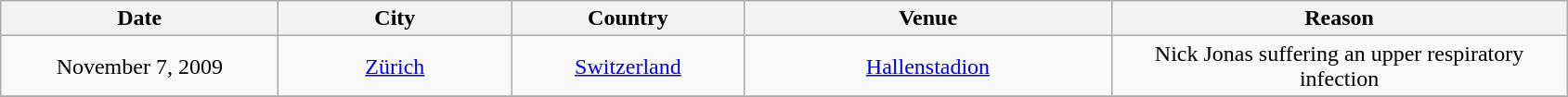<table class="wikitable" style="text-align:center;">
<tr>
<th scope="col" style="width:12em;">Date</th>
<th scope="col" style="width:10em;">City</th>
<th scope="col" style="width:10em;">Country</th>
<th scope="col" style="width:16em;">Venue</th>
<th scope="col" style="width:20em;">Reason</th>
</tr>
<tr>
<td>November 7, 2009</td>
<td><a href='#'>Zürich</a></td>
<td><a href='#'>Switzerland</a></td>
<td><a href='#'>Hallenstadion</a></td>
<td>Nick Jonas suffering an upper respiratory infection</td>
</tr>
<tr>
</tr>
</table>
